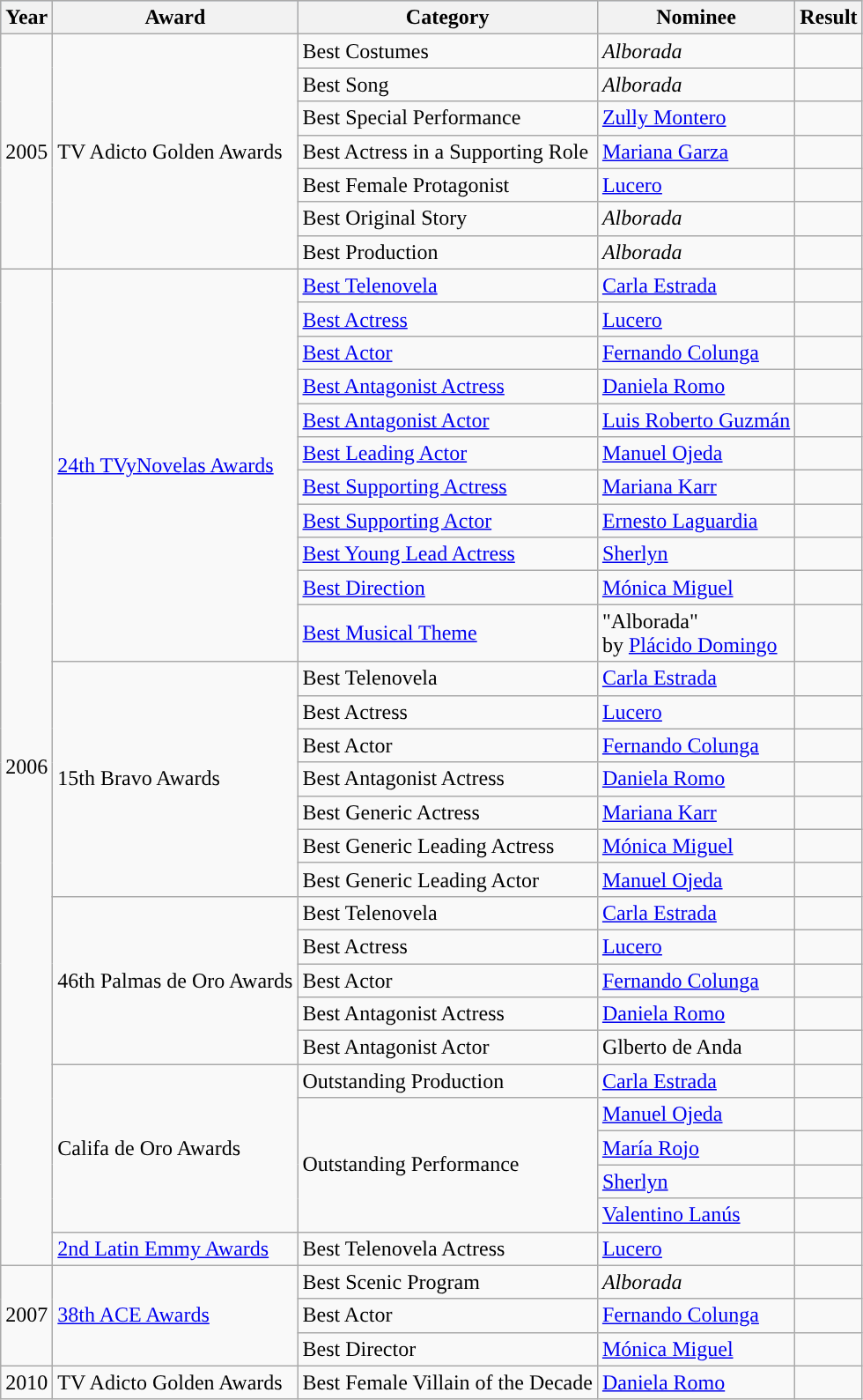<table class="wikitable">
<tr style="background:#b0c4de;">
<th>Year</th>
<th>Award</th>
<th>Category</th>
<th>Nominee</th>
<th>Result</th>
</tr>
<tr>
<td rowspan=7>2005</td>
<td rowspan=7>TV Adicto Golden Awards</td>
<td>Best Costumes</td>
<td><em>Alborada</em></td>
<td></td>
</tr>
<tr>
<td>Best Song</td>
<td><em>Alborada</em></td>
<td></td>
</tr>
<tr>
<td>Best Special Performance</td>
<td><a href='#'>Zully Montero</a></td>
<td></td>
</tr>
<tr>
<td>Best Actress in a Supporting Role</td>
<td><a href='#'>Mariana Garza</a></td>
<td></td>
</tr>
<tr>
<td>Best Female Protagonist</td>
<td><a href='#'>Lucero</a></td>
<td></td>
</tr>
<tr>
<td>Best Original Story</td>
<td><em>Alborada</em></td>
<td></td>
</tr>
<tr>
<td>Best Production</td>
<td><em>Alborada</em></td>
<td></td>
</tr>
<tr>
<td rowspan=29>2006</td>
<td rowspan=11><a href='#'>24th TVyNovelas Awards</a></td>
<td><a href='#'>Best Telenovela</a></td>
<td><a href='#'>Carla Estrada</a></td>
<td></td>
</tr>
<tr>
<td><a href='#'>Best Actress</a></td>
<td><a href='#'>Lucero</a></td>
<td></td>
</tr>
<tr>
<td><a href='#'>Best Actor</a></td>
<td><a href='#'>Fernando Colunga</a></td>
<td></td>
</tr>
<tr>
<td><a href='#'>Best Antagonist Actress</a></td>
<td><a href='#'>Daniela Romo</a></td>
<td></td>
</tr>
<tr>
<td><a href='#'>Best Antagonist Actor</a></td>
<td><a href='#'>Luis Roberto Guzmán</a></td>
<td></td>
</tr>
<tr>
<td><a href='#'>Best Leading Actor</a></td>
<td><a href='#'>Manuel Ojeda</a></td>
<td></td>
</tr>
<tr>
<td><a href='#'>Best Supporting Actress</a></td>
<td><a href='#'>Mariana Karr</a></td>
<td></td>
</tr>
<tr>
<td><a href='#'>Best Supporting Actor</a></td>
<td><a href='#'>Ernesto Laguardia</a></td>
<td></td>
</tr>
<tr>
<td><a href='#'>Best Young Lead Actress</a></td>
<td><a href='#'>Sherlyn</a></td>
<td></td>
</tr>
<tr>
<td><a href='#'>Best Direction</a></td>
<td><a href='#'>Mónica Miguel</a></td>
<td></td>
</tr>
<tr>
<td><a href='#'>Best Musical Theme</a></td>
<td>"Alborada" <br> by <a href='#'>Plácido Domingo</a></td>
<td></td>
</tr>
<tr>
<td rowspan=7>15th Bravo Awards</td>
<td>Best Telenovela</td>
<td><a href='#'>Carla Estrada</a></td>
<td></td>
</tr>
<tr>
<td>Best Actress</td>
<td><a href='#'>Lucero</a></td>
<td></td>
</tr>
<tr>
<td>Best Actor</td>
<td><a href='#'>Fernando Colunga</a></td>
<td></td>
</tr>
<tr>
<td>Best Antagonist Actress</td>
<td><a href='#'>Daniela Romo</a></td>
<td></td>
</tr>
<tr>
<td>Best Generic Actress</td>
<td><a href='#'>Mariana Karr</a></td>
<td></td>
</tr>
<tr>
<td>Best Generic Leading Actress</td>
<td><a href='#'>Mónica Miguel</a></td>
<td></td>
</tr>
<tr>
<td>Best Generic Leading Actor</td>
<td><a href='#'>Manuel Ojeda</a></td>
<td></td>
</tr>
<tr>
<td rowspan=5>46th Palmas de Oro Awards</td>
<td>Best Telenovela</td>
<td><a href='#'>Carla Estrada</a></td>
<td></td>
</tr>
<tr>
<td>Best Actress</td>
<td><a href='#'>Lucero</a></td>
<td></td>
</tr>
<tr>
<td>Best Actor</td>
<td><a href='#'>Fernando Colunga</a></td>
<td></td>
</tr>
<tr>
<td>Best Antagonist Actress</td>
<td><a href='#'>Daniela Romo</a></td>
<td></td>
</tr>
<tr>
<td>Best Antagonist Actor</td>
<td>Glberto de Anda</td>
<td></td>
</tr>
<tr>
<td rowspan=5>Califa de Oro Awards</td>
<td>Outstanding Production</td>
<td><a href='#'>Carla Estrada</a></td>
<td></td>
</tr>
<tr>
<td rowspan=4>Outstanding Performance</td>
<td><a href='#'>Manuel Ojeda</a></td>
<td></td>
</tr>
<tr>
<td><a href='#'>María Rojo</a></td>
<td></td>
</tr>
<tr>
<td><a href='#'>Sherlyn</a></td>
<td></td>
</tr>
<tr>
<td><a href='#'>Valentino Lanús</a></td>
<td></td>
</tr>
<tr>
<td><a href='#'>2nd Latin Emmy Awards</a></td>
<td>Best Telenovela Actress</td>
<td><a href='#'>Lucero</a></td>
<td></td>
</tr>
<tr>
<td rowspan=3>2007</td>
<td rowspan=3><a href='#'>38th ACE Awards</a></td>
<td>Best Scenic Program</td>
<td><em>Alborada</em></td>
<td></td>
</tr>
<tr>
<td>Best Actor</td>
<td><a href='#'>Fernando Colunga</a></td>
<td></td>
</tr>
<tr>
<td>Best Director</td>
<td><a href='#'>Mónica Miguel</a></td>
<td></td>
</tr>
<tr>
<td>2010</td>
<td>TV Adicto Golden Awards</td>
<td>Best Female Villain of the Decade</td>
<td><a href='#'>Daniela Romo</a></td>
<td></td>
</tr>
</table>
